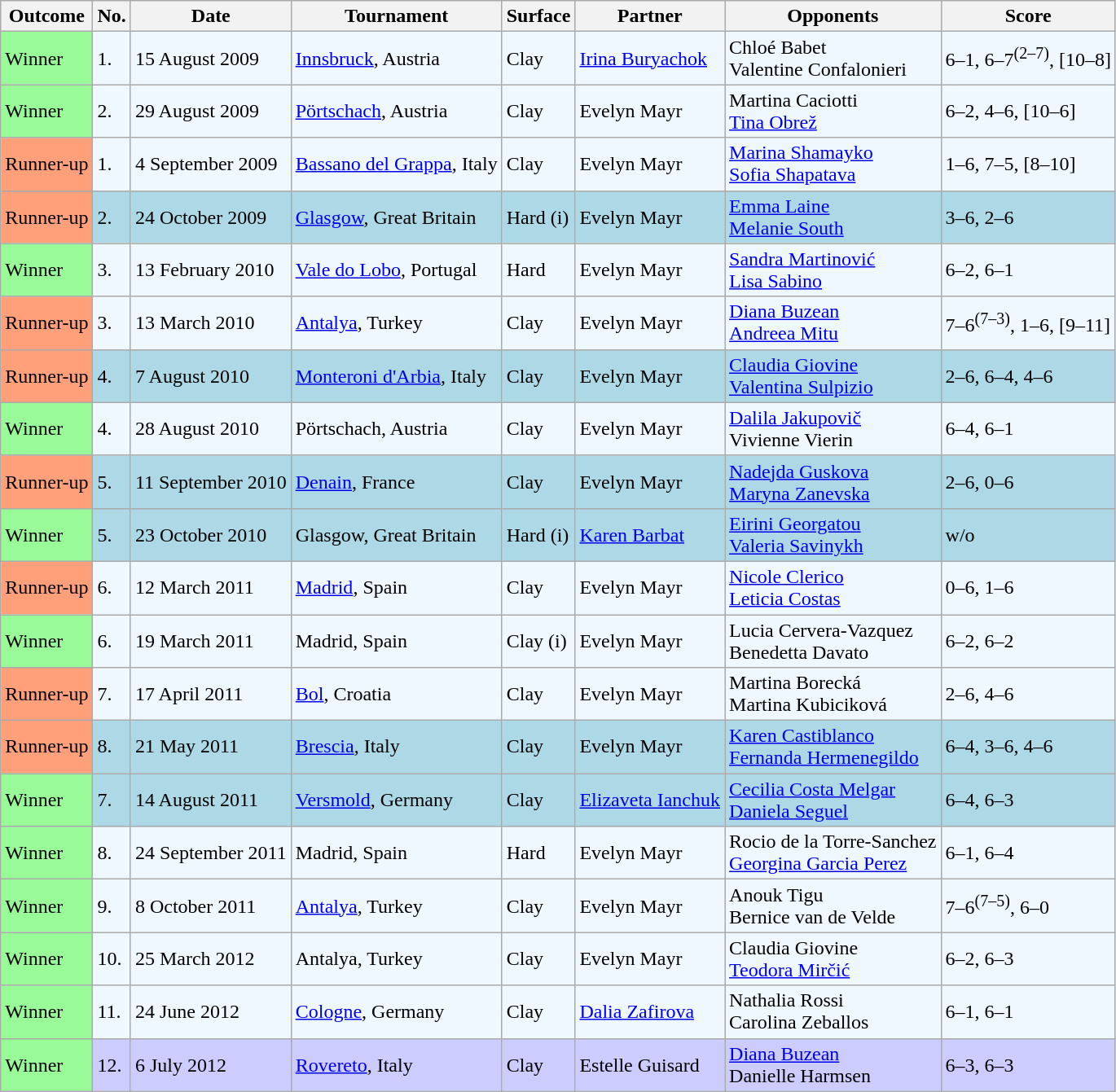<table class="sortable wikitable">
<tr>
<th>Outcome</th>
<th>No.</th>
<th>Date</th>
<th>Tournament</th>
<th>Surface</th>
<th>Partner</th>
<th>Opponents</th>
<th class="unsortable">Score</th>
</tr>
<tr style="background:#f0f8ff;">
<td bgcolor="98FB98">Winner</td>
<td>1.</td>
<td>15 August 2009</td>
<td><a href='#'>Innsbruck</a>, Austria</td>
<td>Clay</td>
<td> <a href='#'>Irina Buryachok</a></td>
<td> Chloé Babet <br>  Valentine Confalonieri</td>
<td>6–1, 6–7<sup>(2–7)</sup>, [10–8]</td>
</tr>
<tr style="background:#f0f8ff;">
<td bgcolor="98FB98">Winner</td>
<td>2.</td>
<td>29 August 2009</td>
<td><a href='#'>Pörtschach</a>, Austria</td>
<td>Clay</td>
<td> Evelyn Mayr</td>
<td> Martina Caciotti <br>  <a href='#'>Tina Obrež</a></td>
<td>6–2, 4–6, [10–6]</td>
</tr>
<tr style="background:#f0f8ff;">
<td bgcolor="FFA07A">Runner-up</td>
<td>1.</td>
<td>4 September 2009</td>
<td><a href='#'>Bassano del Grappa</a>, Italy</td>
<td>Clay</td>
<td> Evelyn Mayr</td>
<td> <a href='#'>Marina Shamayko</a> <br>  <a href='#'>Sofia Shapatava</a></td>
<td>1–6, 7–5, [8–10]</td>
</tr>
<tr style="background:lightblue;">
<td bgcolor="FFA07A">Runner-up</td>
<td>2.</td>
<td>24 October 2009</td>
<td><a href='#'>Glasgow</a>, Great Britain</td>
<td>Hard (i)</td>
<td> Evelyn Mayr</td>
<td> <a href='#'>Emma Laine</a> <br>  <a href='#'>Melanie South</a></td>
<td>3–6, 2–6</td>
</tr>
<tr style="background:#f0f8ff;">
<td bgcolor="98FB98">Winner</td>
<td>3.</td>
<td>13 February 2010</td>
<td><a href='#'>Vale do Lobo</a>, Portugal</td>
<td>Hard</td>
<td> Evelyn Mayr</td>
<td> <a href='#'>Sandra Martinović</a> <br>  <a href='#'>Lisa Sabino</a></td>
<td>6–2, 6–1</td>
</tr>
<tr style="background:#f0f8ff;">
<td bgcolor="FFA07A">Runner-up</td>
<td>3.</td>
<td>13 March 2010</td>
<td><a href='#'>Antalya</a>, Turkey</td>
<td>Clay</td>
<td> Evelyn Mayr</td>
<td> <a href='#'>Diana Buzean</a> <br>  <a href='#'>Andreea Mitu</a></td>
<td>7–6<sup>(7–3)</sup>, 1–6, [9–11]</td>
</tr>
<tr style="background:lightblue;">
<td bgcolor="FFA07A">Runner-up</td>
<td>4.</td>
<td>7 August 2010</td>
<td><a href='#'>Monteroni d'Arbia</a>, Italy</td>
<td>Clay</td>
<td> Evelyn Mayr</td>
<td> <a href='#'>Claudia Giovine</a> <br>  <a href='#'>Valentina Sulpizio</a></td>
<td>2–6, 6–4, 4–6</td>
</tr>
<tr style="background:#f0f8ff;">
<td bgcolor="98FB98">Winner</td>
<td>4.</td>
<td>28 August 2010</td>
<td>Pörtschach, Austria</td>
<td>Clay</td>
<td> Evelyn Mayr</td>
<td> <a href='#'>Dalila Jakupovič</a> <br>  Vivienne Vierin</td>
<td>6–4, 6–1</td>
</tr>
<tr style="background:lightblue;">
<td bgcolor="FFA07A">Runner-up</td>
<td>5.</td>
<td>11 September 2010</td>
<td><a href='#'>Denain</a>, France</td>
<td>Clay</td>
<td> Evelyn Mayr</td>
<td> <a href='#'>Nadejda Guskova</a> <br>  <a href='#'>Maryna Zanevska</a></td>
<td>2–6, 0–6</td>
</tr>
<tr style="background:lightblue;">
<td bgcolor="98FB98">Winner</td>
<td>5.</td>
<td>23 October 2010</td>
<td>Glasgow, Great Britain</td>
<td>Hard (i)</td>
<td> <a href='#'>Karen Barbat</a></td>
<td> <a href='#'>Eirini Georgatou</a> <br>  <a href='#'>Valeria Savinykh</a></td>
<td>w/o</td>
</tr>
<tr style="background:#f0f8ff;">
<td bgcolor="FFA07A">Runner-up</td>
<td>6.</td>
<td>12 March 2011</td>
<td><a href='#'>Madrid</a>, Spain</td>
<td>Clay</td>
<td> Evelyn Mayr</td>
<td> <a href='#'>Nicole Clerico</a> <br>  <a href='#'>Leticia Costas</a></td>
<td>0–6, 1–6</td>
</tr>
<tr style="background:#f0f8ff;">
<td bgcolor="98FB98">Winner</td>
<td>6.</td>
<td>19 March 2011</td>
<td>Madrid, Spain</td>
<td>Clay (i)</td>
<td> Evelyn Mayr</td>
<td> Lucia Cervera-Vazquez <br>  Benedetta Davato</td>
<td>6–2, 6–2</td>
</tr>
<tr style="background:#f0f8ff;">
<td bgcolor="FFA07A">Runner-up</td>
<td>7.</td>
<td>17 April 2011</td>
<td><a href='#'>Bol</a>, Croatia</td>
<td>Clay</td>
<td> Evelyn Mayr</td>
<td> Martina Borecká <br>  Martina Kubiciková</td>
<td>2–6, 4–6</td>
</tr>
<tr style="background:lightblue;">
<td bgcolor="FFA07A">Runner-up</td>
<td>8.</td>
<td>21 May 2011</td>
<td><a href='#'>Brescia</a>, Italy</td>
<td>Clay</td>
<td> Evelyn Mayr</td>
<td> <a href='#'>Karen Castiblanco</a> <br>  <a href='#'>Fernanda Hermenegildo</a></td>
<td>6–4, 3–6, 4–6</td>
</tr>
<tr style="background:lightblue;">
<td bgcolor="98FB98">Winner</td>
<td>7.</td>
<td>14 August 2011</td>
<td><a href='#'>Versmold</a>, Germany</td>
<td>Clay</td>
<td> <a href='#'>Elizaveta Ianchuk</a></td>
<td> <a href='#'>Cecilia Costa Melgar</a> <br>  <a href='#'>Daniela Seguel</a></td>
<td>6–4, 6–3</td>
</tr>
<tr style="background:#f0f8ff;">
<td bgcolor="98FB98">Winner</td>
<td>8.</td>
<td>24 September 2011</td>
<td>Madrid, Spain</td>
<td>Hard</td>
<td> Evelyn Mayr</td>
<td> Rocio de la Torre-Sanchez <br>  <a href='#'>Georgina Garcia Perez</a></td>
<td>6–1, 6–4</td>
</tr>
<tr style="background:#f0f8ff;">
<td bgcolor="98FB98">Winner</td>
<td>9.</td>
<td>8 October 2011</td>
<td><a href='#'>Antalya</a>, Turkey</td>
<td>Clay</td>
<td> Evelyn Mayr</td>
<td> Anouk Tigu <br>  Bernice van de Velde</td>
<td>7–6<sup>(7–5)</sup>, 6–0</td>
</tr>
<tr style="background:#f0f8ff;">
<td bgcolor="98FB98">Winner</td>
<td>10.</td>
<td>25 March 2012</td>
<td>Antalya, Turkey</td>
<td>Clay</td>
<td> Evelyn Mayr</td>
<td> Claudia Giovine <br>  <a href='#'>Teodora Mirčić</a></td>
<td>6–2, 6–3</td>
</tr>
<tr style="background:#f0f8ff;">
<td bgcolor="98FB98">Winner</td>
<td>11.</td>
<td>24 June 2012</td>
<td><a href='#'>Cologne</a>, Germany</td>
<td>Clay</td>
<td> <a href='#'>Dalia Zafirova</a></td>
<td> Nathalia Rossi <br>  Carolina Zeballos</td>
<td>6–1, 6–1</td>
</tr>
<tr style="background:#ccccff;">
<td bgcolor="98FB98">Winner</td>
<td>12.</td>
<td>6 July 2012</td>
<td><a href='#'>Rovereto</a>, Italy</td>
<td>Clay</td>
<td> Estelle Guisard</td>
<td> <a href='#'>Diana Buzean</a> <br>  Danielle Harmsen</td>
<td>6–3, 6–3</td>
</tr>
</table>
